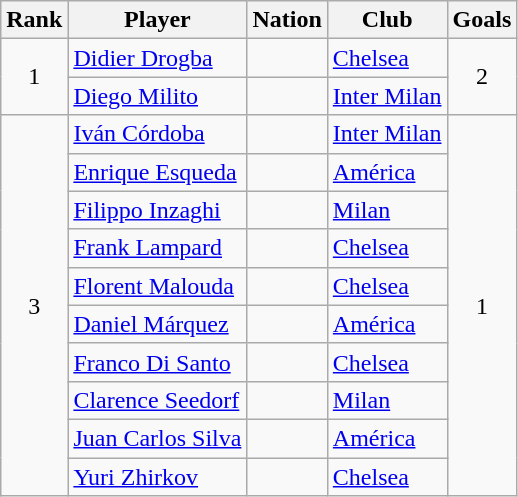<table class="wikitable">
<tr>
<th>Rank</th>
<th>Player</th>
<th>Nation</th>
<th>Club</th>
<th>Goals</th>
</tr>
<tr>
<td style="text-align:center;" rowspan="2">1</td>
<td><a href='#'>Didier Drogba</a></td>
<td></td>
<td><a href='#'>Chelsea</a></td>
<td style="text-align:center;" rowspan="2">2</td>
</tr>
<tr>
<td><a href='#'>Diego Milito</a></td>
<td></td>
<td><a href='#'>Inter Milan</a></td>
</tr>
<tr>
<td style="text-align:center;" rowspan="10">3</td>
<td><a href='#'>Iván Córdoba</a></td>
<td></td>
<td><a href='#'>Inter Milan</a></td>
<td style="text-align:center;" rowspan="10">1</td>
</tr>
<tr>
<td><a href='#'>Enrique Esqueda</a></td>
<td></td>
<td><a href='#'>América</a></td>
</tr>
<tr>
<td><a href='#'>Filippo Inzaghi</a></td>
<td></td>
<td><a href='#'>Milan</a></td>
</tr>
<tr>
<td><a href='#'>Frank Lampard</a></td>
<td></td>
<td><a href='#'>Chelsea</a></td>
</tr>
<tr>
<td><a href='#'>Florent Malouda</a></td>
<td></td>
<td><a href='#'>Chelsea</a></td>
</tr>
<tr>
<td><a href='#'>Daniel Márquez</a></td>
<td></td>
<td><a href='#'>América</a></td>
</tr>
<tr>
<td><a href='#'>Franco Di Santo</a></td>
<td></td>
<td><a href='#'>Chelsea</a></td>
</tr>
<tr>
<td><a href='#'>Clarence Seedorf</a></td>
<td></td>
<td><a href='#'>Milan</a></td>
</tr>
<tr>
<td><a href='#'>Juan Carlos Silva</a></td>
<td></td>
<td><a href='#'>América</a></td>
</tr>
<tr>
<td><a href='#'>Yuri Zhirkov</a></td>
<td></td>
<td><a href='#'>Chelsea</a></td>
</tr>
</table>
